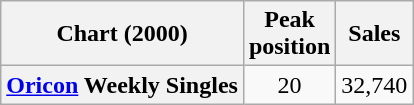<table class="wikitable sortable plainrowheaders">
<tr>
<th scope="col">Chart (2000)</th>
<th scope="col">Peak<br>position</th>
<th scope="col">Sales</th>
</tr>
<tr>
<th scope="row"><a href='#'>Oricon</a> Weekly Singles</th>
<td align="center">20</td>
<td align="center">32,740</td>
</tr>
</table>
